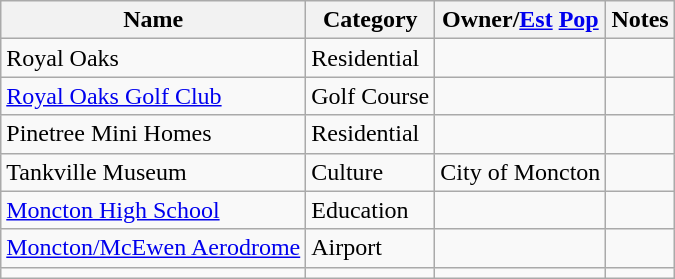<table class="wikitable sortable">
<tr>
<th>Name</th>
<th>Category</th>
<th>Owner/<a href='#'>Est</a> <a href='#'>Pop</a></th>
<th>Notes</th>
</tr>
<tr>
<td>Royal Oaks</td>
<td>Residential</td>
<td></td>
<td></td>
</tr>
<tr>
<td><a href='#'>Royal Oaks Golf Club</a></td>
<td>Golf Course</td>
<td></td>
<td></td>
</tr>
<tr>
<td>Pinetree Mini Homes</td>
<td>Residential</td>
<td></td>
<td></td>
</tr>
<tr>
<td>Tankville Museum</td>
<td>Culture</td>
<td>City of Moncton</td>
<td></td>
</tr>
<tr>
<td><a href='#'>Moncton High School</a></td>
<td>Education</td>
<td></td>
<td></td>
</tr>
<tr>
<td><a href='#'>Moncton/McEwen Aerodrome</a></td>
<td>Airport</td>
<td></td>
<td></td>
</tr>
<tr>
<td></td>
<td></td>
<td></td>
<td></td>
</tr>
</table>
